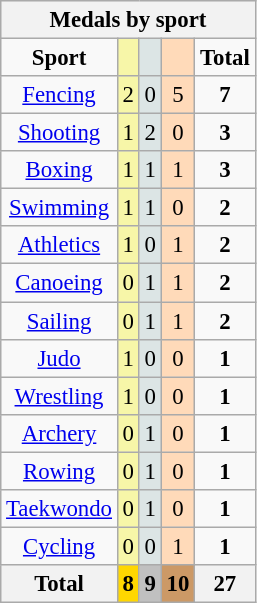<table class="wikitable" style="font-size:95%">
<tr style="background:#efefef;">
<th colspan=7>Medals by sport</th>
</tr>
<tr style="text-align:center;">
<td><strong>Sport</strong></td>
<td bgcolor=#f7f6a8></td>
<td bgcolor=#dce5e5></td>
<td bgcolor=#ffdab9></td>
<td><strong>Total</strong></td>
</tr>
<tr style="text-align:center;">
<td><a href='#'>Fencing</a></td>
<td style="background:#F7F6A8;">2</td>
<td style="background:#DCE5E5;">0</td>
<td style="background:#FFDAB9;">5</td>
<td><strong>7</strong></td>
</tr>
<tr style="text-align:center;">
<td><a href='#'>Shooting</a></td>
<td style="background:#F7F6A8;">1</td>
<td style="background:#DCE5E5;">2</td>
<td style="background:#FFDAB9;">0</td>
<td><strong>3</strong></td>
</tr>
<tr style="text-align:center;">
<td><a href='#'>Boxing</a></td>
<td style="background:#F7F6A8;">1</td>
<td style="background:#DCE5E5;">1</td>
<td style="background:#FFDAB9;">1</td>
<td><strong>3</strong></td>
</tr>
<tr style="text-align:center;">
<td><a href='#'>Swimming</a></td>
<td style="background:#F7F6A8;">1</td>
<td style="background:#DCE5E5;">1</td>
<td style="background:#FFDAB9;">0</td>
<td><strong>2</strong></td>
</tr>
<tr style="text-align:center;">
<td><a href='#'>Athletics</a></td>
<td style="background:#F7F6A8;">1</td>
<td style="background:#DCE5E5;">0</td>
<td style="background:#FFDAB9;">1</td>
<td><strong>2</strong></td>
</tr>
<tr style="text-align:center;">
<td><a href='#'>Canoeing</a></td>
<td style="background:#F7F6A8;">0</td>
<td style="background:#DCE5E5;">1</td>
<td style="background:#FFDAB9;">1</td>
<td><strong>2</strong></td>
</tr>
<tr style="text-align:center;">
<td><a href='#'>Sailing</a></td>
<td style="background:#F7F6A8;">0</td>
<td style="background:#DCE5E5;">1</td>
<td style="background:#FFDAB9;">1</td>
<td><strong>2</strong></td>
</tr>
<tr style="text-align:center;">
<td><a href='#'>Judo</a></td>
<td style="background:#F7F6A8;">1</td>
<td style="background:#DCE5E5;">0</td>
<td style="background:#FFDAB9;">0</td>
<td><strong>1</strong></td>
</tr>
<tr style="text-align:center;">
<td><a href='#'>Wrestling</a></td>
<td style="background:#F7F6A8;">1</td>
<td style="background:#DCE5E5;">0</td>
<td style="background:#FFDAB9;">0</td>
<td><strong>1</strong></td>
</tr>
<tr style="text-align:center;">
<td><a href='#'>Archery</a></td>
<td style="background:#F7F6A8;">0</td>
<td style="background:#DCE5E5;">1</td>
<td style="background:#FFDAB9;">0</td>
<td><strong>1</strong></td>
</tr>
<tr style="text-align:center;">
<td><a href='#'>Rowing</a></td>
<td style="background:#F7F6A8;">0</td>
<td style="background:#DCE5E5;">1</td>
<td style="background:#FFDAB9;">0</td>
<td><strong>1</strong></td>
</tr>
<tr style="text-align:center;">
<td><a href='#'>Taekwondo</a></td>
<td style="background:#F7F6A8;">0</td>
<td style="background:#DCE5E5;">1</td>
<td style="background:#FFDAB9;">0</td>
<td><strong>1</strong></td>
</tr>
<tr style="text-align:center;">
<td><a href='#'>Cycling</a></td>
<td style="background:#F7F6A8;">0</td>
<td style="background:#DCE5E5;">0</td>
<td style="background:#FFDAB9;">1</td>
<td><strong>1</strong></td>
</tr>
<tr style="text-align:center;">
<th>Total</th>
<th style="background:gold;">8</th>
<th style="background:silver;">9</th>
<th style="background:#c96;">10</th>
<th>27</th>
</tr>
</table>
